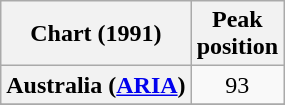<table class="wikitable sortable plainrowheaders" style="text-align:center;">
<tr>
<th scope="col">Chart (1991)</th>
<th scope="col">Peak<br>position</th>
</tr>
<tr>
<th scope="row">Australia (<a href='#'>ARIA</a>)</th>
<td>93</td>
</tr>
<tr>
</tr>
<tr>
</tr>
<tr>
</tr>
</table>
